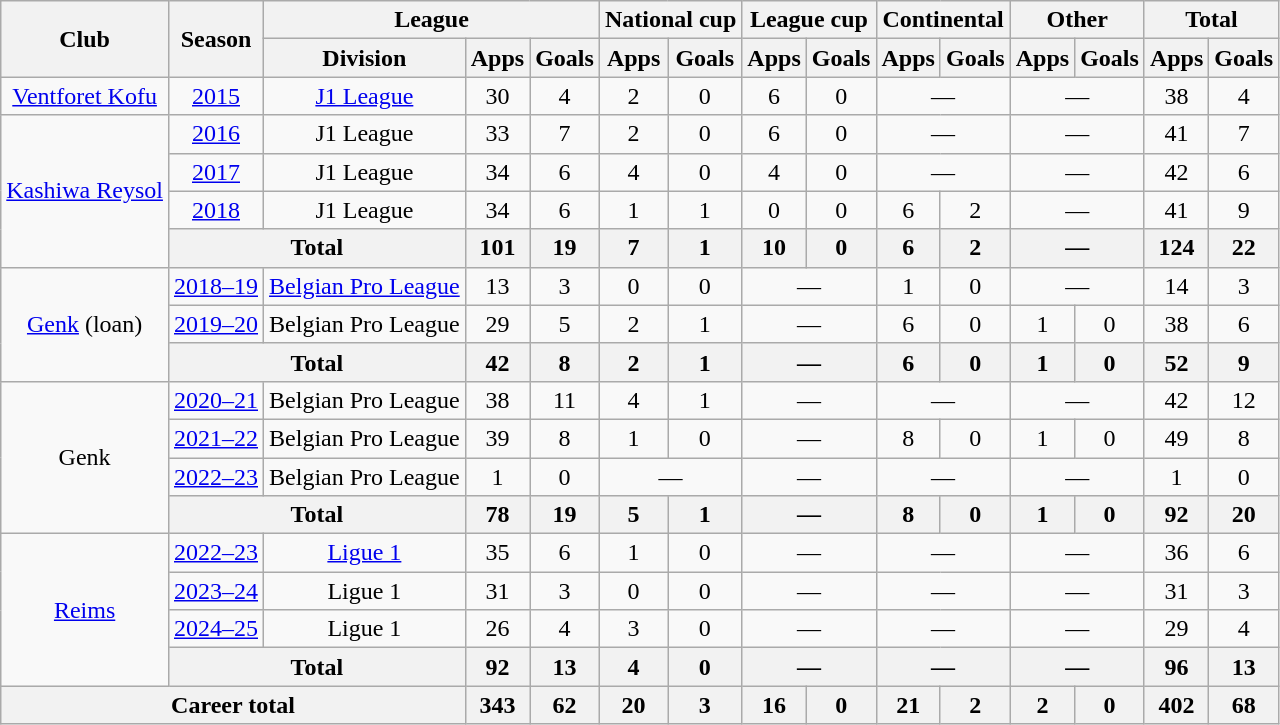<table class="wikitable" style="text-align:center">
<tr>
<th rowspan="2">Club</th>
<th rowspan="2">Season</th>
<th colspan="3">League</th>
<th colspan="2">National cup</th>
<th colspan="2">League cup</th>
<th colspan="2">Continental</th>
<th colspan="2">Other</th>
<th colspan="2">Total</th>
</tr>
<tr>
<th>Division</th>
<th>Apps</th>
<th>Goals</th>
<th>Apps</th>
<th>Goals</th>
<th>Apps</th>
<th>Goals</th>
<th>Apps</th>
<th>Goals</th>
<th>Apps</th>
<th>Goals</th>
<th>Apps</th>
<th>Goals</th>
</tr>
<tr>
<td><a href='#'>Ventforet Kofu</a></td>
<td><a href='#'>2015</a></td>
<td><a href='#'>J1 League</a></td>
<td>30</td>
<td>4</td>
<td>2</td>
<td>0</td>
<td>6</td>
<td>0</td>
<td colspan="2">—</td>
<td colspan="2">—</td>
<td>38</td>
<td>4</td>
</tr>
<tr>
<td rowspan="4"><a href='#'>Kashiwa Reysol</a></td>
<td><a href='#'>2016</a></td>
<td>J1 League</td>
<td>33</td>
<td>7</td>
<td>2</td>
<td>0</td>
<td>6</td>
<td>0</td>
<td colspan="2">—</td>
<td colspan="2">—</td>
<td>41</td>
<td>7</td>
</tr>
<tr>
<td><a href='#'>2017</a></td>
<td>J1 League</td>
<td>34</td>
<td>6</td>
<td>4</td>
<td>0</td>
<td>4</td>
<td>0</td>
<td colspan="2">—</td>
<td colspan="2">—</td>
<td>42</td>
<td>6</td>
</tr>
<tr>
<td><a href='#'>2018</a></td>
<td>J1 League</td>
<td>34</td>
<td>6</td>
<td>1</td>
<td>1</td>
<td>0</td>
<td>0</td>
<td>6</td>
<td>2</td>
<td colspan="2">—</td>
<td>41</td>
<td>9</td>
</tr>
<tr>
<th colspan="2">Total</th>
<th>101</th>
<th>19</th>
<th>7</th>
<th>1</th>
<th>10</th>
<th>0</th>
<th>6</th>
<th>2</th>
<th colspan="2">—</th>
<th>124</th>
<th>22</th>
</tr>
<tr>
<td rowspan="3"><a href='#'>Genk</a> (loan)</td>
<td><a href='#'>2018–19</a></td>
<td><a href='#'>Belgian Pro League</a></td>
<td>13</td>
<td>3</td>
<td>0</td>
<td>0</td>
<td colspan="2">—</td>
<td>1</td>
<td>0</td>
<td colspan="2">—</td>
<td>14</td>
<td>3</td>
</tr>
<tr>
<td><a href='#'>2019–20</a></td>
<td>Belgian Pro League</td>
<td>29</td>
<td>5</td>
<td>2</td>
<td>1</td>
<td colspan="2">—</td>
<td>6</td>
<td>0</td>
<td>1</td>
<td>0</td>
<td>38</td>
<td>6</td>
</tr>
<tr>
<th colspan="2">Total</th>
<th>42</th>
<th>8</th>
<th>2</th>
<th>1</th>
<th colspan="2">—</th>
<th>6</th>
<th>0</th>
<th>1</th>
<th>0</th>
<th>52</th>
<th>9</th>
</tr>
<tr>
<td rowspan="4">Genk</td>
<td><a href='#'>2020–21</a></td>
<td>Belgian Pro League</td>
<td>38</td>
<td>11</td>
<td>4</td>
<td>1</td>
<td colspan="2">—</td>
<td colspan="2">—</td>
<td colspan="2">—</td>
<td>42</td>
<td>12</td>
</tr>
<tr>
<td><a href='#'>2021–22</a></td>
<td>Belgian Pro League</td>
<td>39</td>
<td>8</td>
<td>1</td>
<td>0</td>
<td colspan="2">—</td>
<td>8</td>
<td>0</td>
<td>1</td>
<td>0</td>
<td>49</td>
<td>8</td>
</tr>
<tr>
<td><a href='#'>2022–23</a></td>
<td>Belgian Pro League</td>
<td>1</td>
<td>0</td>
<td colspan="2">—</td>
<td colspan="2">—</td>
<td colspan="2">—</td>
<td colspan="2">—</td>
<td>1</td>
<td>0</td>
</tr>
<tr>
<th colspan="2">Total</th>
<th>78</th>
<th>19</th>
<th>5</th>
<th>1</th>
<th colspan="2">—</th>
<th>8</th>
<th>0</th>
<th>1</th>
<th>0</th>
<th>92</th>
<th>20</th>
</tr>
<tr>
<td rowspan="4"><a href='#'>Reims</a></td>
<td><a href='#'>2022–23</a></td>
<td><a href='#'>Ligue 1</a></td>
<td>35</td>
<td>6</td>
<td>1</td>
<td>0</td>
<td colspan="2">—</td>
<td colspan="2">—</td>
<td colspan="2">—</td>
<td>36</td>
<td>6</td>
</tr>
<tr>
<td><a href='#'>2023–24</a></td>
<td>Ligue 1</td>
<td>31</td>
<td>3</td>
<td>0</td>
<td>0</td>
<td colspan="2">—</td>
<td colspan="2">—</td>
<td colspan="2">—</td>
<td>31</td>
<td>3</td>
</tr>
<tr>
<td><a href='#'>2024–25</a></td>
<td>Ligue 1</td>
<td>26</td>
<td>4</td>
<td>3</td>
<td>0</td>
<td colspan="2">—</td>
<td colspan="2">—</td>
<td colspan="2">—</td>
<td>29</td>
<td>4</td>
</tr>
<tr>
<th colspan="2">Total</th>
<th>92</th>
<th>13</th>
<th>4</th>
<th>0</th>
<th colspan="2">—</th>
<th colspan="2">—</th>
<th colspan="2">—</th>
<th>96</th>
<th>13</th>
</tr>
<tr>
<th colspan="3">Career total</th>
<th>343</th>
<th>62</th>
<th>20</th>
<th>3</th>
<th>16</th>
<th>0</th>
<th>21</th>
<th>2</th>
<th>2</th>
<th>0</th>
<th>402</th>
<th>68</th>
</tr>
</table>
